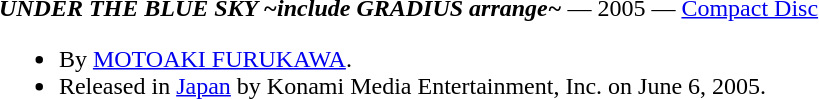<table class="toccolours" style="margin: 0 auto; width: 95%;">
<tr style="vertical-align: top;">
<td width="100%"><strong><em>UNDER THE BLUE SKY ~include GRADIUS arrange~</em></strong> — 2005 — <a href='#'>Compact Disc</a><br><ul><li>By <a href='#'>MOTOAKI FURUKAWA</a>.</li><li>Released in <a href='#'>Japan</a> by Konami Media Entertainment, Inc. on June 6, 2005.</li></ul></td>
</tr>
</table>
